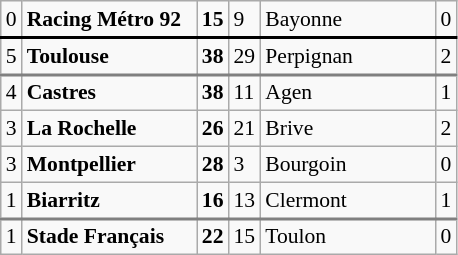<table class="wikitable left" cellpadding="0" cellspacing="0" style="font-size:90%;">
<tr style="border-bottom:2px solid black;">
<td>0</td>
<td><strong>Racing Métro 92</strong></td>
<td><strong>15</strong></td>
<td>9</td>
<td>Bayonne</td>
<td>0</td>
</tr>
<tr style="border-bottom:2px solid grey;">
<td>5</td>
<td><strong>Toulouse</strong></td>
<td><strong>38</strong></td>
<td>29</td>
<td>Perpignan</td>
<td>2</td>
</tr>
<tr>
<td>4</td>
<td><strong>Castres</strong></td>
<td><strong>38</strong></td>
<td>11</td>
<td>Agen</td>
<td>1</td>
</tr>
<tr>
<td>3</td>
<td><strong>La Rochelle</strong></td>
<td><strong>26</strong></td>
<td>21</td>
<td>Brive</td>
<td>2</td>
</tr>
<tr>
<td>3</td>
<td width="110px"><strong>Montpellier</strong></td>
<td><strong>28</strong></td>
<td>3</td>
<td width="110px">Bourgoin</td>
<td>0</td>
</tr>
<tr style="border-bottom:2px solid grey;">
<td>1</td>
<td><strong>Biarritz</strong></td>
<td><strong>16</strong></td>
<td>13</td>
<td>Clermont</td>
<td>1</td>
</tr>
<tr>
<td>1</td>
<td><strong>Stade Français</strong></td>
<td><strong>22</strong></td>
<td>15</td>
<td>Toulon</td>
<td>0</td>
</tr>
</table>
